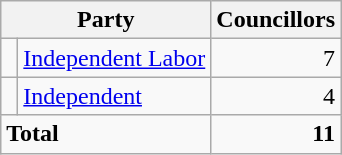<table class="wikitable">
<tr>
<th colspan="2">Party</th>
<th>Councillors</th>
</tr>
<tr>
<td> </td>
<td><a href='#'>Independent Labor</a></td>
<td align=right>7</td>
</tr>
<tr>
<td> </td>
<td><a href='#'>Independent</a></td>
<td align="right">4</td>
</tr>
<tr>
<td colspan="2"><strong>Total</strong></td>
<td align=right><strong>11</strong></td>
</tr>
</table>
